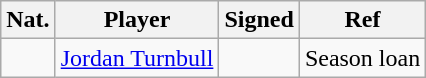<table class="wikitable">
<tr>
<th>Nat.</th>
<th>Player</th>
<th>Signed</th>
<th>Ref</th>
</tr>
<tr>
<td></td>
<td><a href='#'>Jordan Turnbull</a></td>
<td></td>
<td>Season loan</td>
</tr>
</table>
